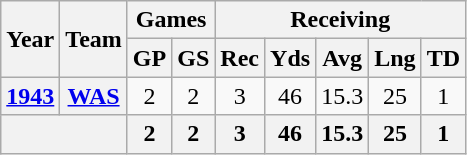<table class="wikitable" style="text-align:center">
<tr>
<th rowspan="2">Year</th>
<th rowspan="2">Team</th>
<th colspan="2">Games</th>
<th colspan="5">Receiving</th>
</tr>
<tr>
<th>GP</th>
<th>GS</th>
<th>Rec</th>
<th>Yds</th>
<th>Avg</th>
<th>Lng</th>
<th>TD</th>
</tr>
<tr>
<th><a href='#'>1943</a></th>
<th><a href='#'>WAS</a></th>
<td>2</td>
<td>2</td>
<td>3</td>
<td>46</td>
<td>15.3</td>
<td>25</td>
<td>1</td>
</tr>
<tr>
<th colspan="2"></th>
<th>2</th>
<th>2</th>
<th>3</th>
<th>46</th>
<th>15.3</th>
<th>25</th>
<th>1</th>
</tr>
</table>
